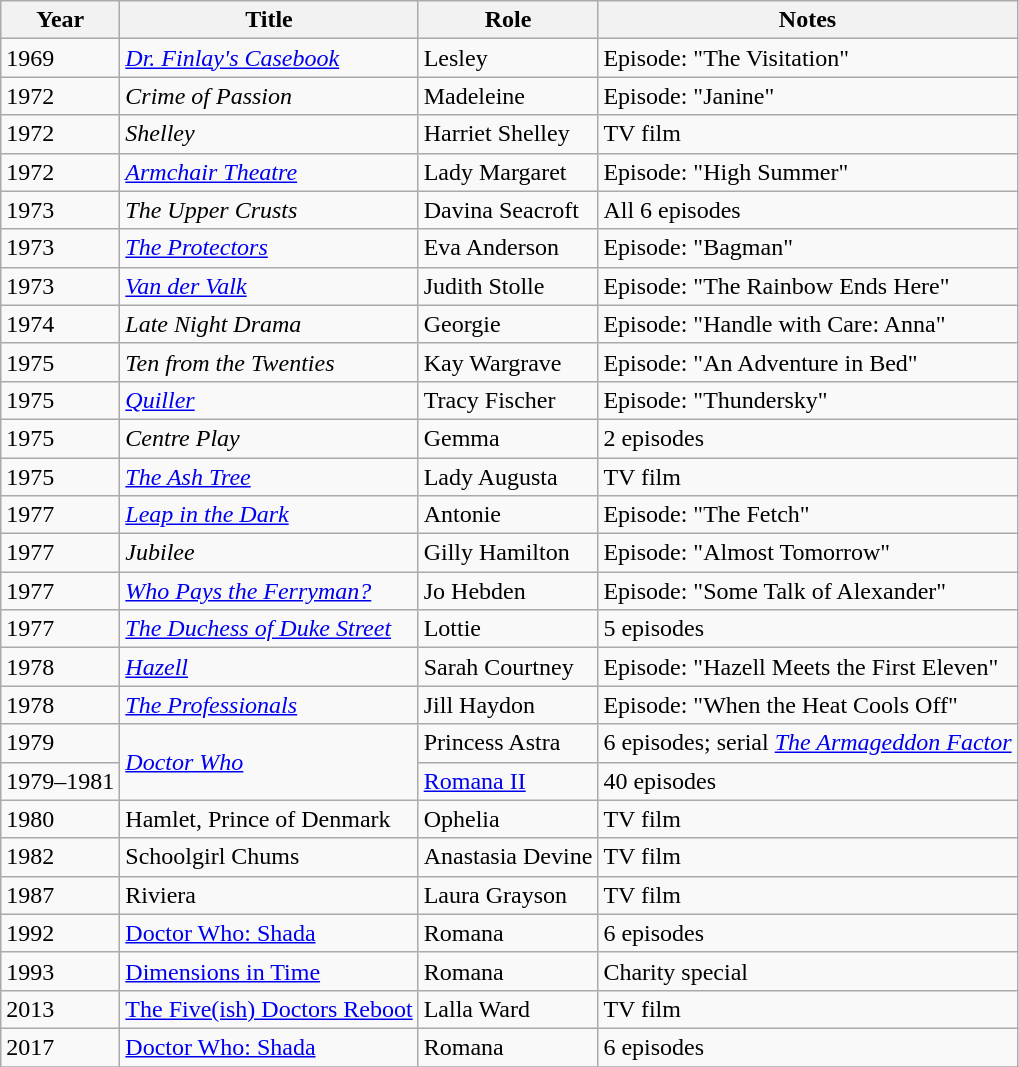<table class="wikitable">
<tr>
<th>Year</th>
<th>Title</th>
<th>Role</th>
<th>Notes</th>
</tr>
<tr>
<td>1969</td>
<td><em><a href='#'>Dr. Finlay's Casebook</a></em></td>
<td>Lesley</td>
<td>Episode: "The Visitation"</td>
</tr>
<tr>
<td>1972</td>
<td><em>Crime of Passion</em></td>
<td>Madeleine</td>
<td>Episode: "Janine"</td>
</tr>
<tr>
<td>1972</td>
<td><em>Shelley</em></td>
<td>Harriet Shelley</td>
<td>TV film</td>
</tr>
<tr>
<td>1972</td>
<td><em><a href='#'>Armchair Theatre</a></em></td>
<td>Lady Margaret</td>
<td>Episode: "High Summer"</td>
</tr>
<tr>
<td>1973</td>
<td><em>The Upper Crusts</em></td>
<td>Davina Seacroft</td>
<td>All 6 episodes</td>
</tr>
<tr>
<td>1973</td>
<td><em><a href='#'>The Protectors</a></em></td>
<td>Eva Anderson</td>
<td>Episode: "Bagman"</td>
</tr>
<tr>
<td>1973</td>
<td><em><a href='#'>Van der Valk</a></em></td>
<td>Judith Stolle</td>
<td>Episode: "The Rainbow Ends Here"</td>
</tr>
<tr>
<td>1974</td>
<td><em>Late Night Drama</em></td>
<td>Georgie</td>
<td>Episode: "Handle with Care: Anna"</td>
</tr>
<tr>
<td>1975</td>
<td><em>Ten from the Twenties</em></td>
<td>Kay Wargrave</td>
<td>Episode: "An Adventure in Bed"</td>
</tr>
<tr>
<td>1975</td>
<td><em><a href='#'>Quiller</a></em></td>
<td>Tracy Fischer</td>
<td>Episode: "Thundersky"</td>
</tr>
<tr>
<td>1975</td>
<td><em>Centre Play</em></td>
<td>Gemma</td>
<td>2 episodes</td>
</tr>
<tr>
<td>1975</td>
<td><em><a href='#'>The Ash Tree</a></em></td>
<td>Lady Augusta</td>
<td>TV film</td>
</tr>
<tr>
<td>1977</td>
<td><em><a href='#'>Leap in the Dark</a></em></td>
<td>Antonie</td>
<td>Episode: "The Fetch"</td>
</tr>
<tr>
<td>1977</td>
<td><em>Jubilee</em></td>
<td>Gilly Hamilton</td>
<td>Episode: "Almost Tomorrow"</td>
</tr>
<tr>
<td>1977</td>
<td><em><a href='#'>Who Pays the Ferryman?</a></em></td>
<td>Jo Hebden</td>
<td>Episode: "Some Talk of Alexander"</td>
</tr>
<tr>
<td>1977</td>
<td><em><a href='#'>The Duchess of Duke Street</a></em></td>
<td>Lottie</td>
<td>5 episodes</td>
</tr>
<tr>
<td>1978</td>
<td><em><a href='#'>Hazell</a></em></td>
<td>Sarah Courtney</td>
<td>Episode: "Hazell Meets the First Eleven"</td>
</tr>
<tr>
<td>1978</td>
<td><em><a href='#'>The Professionals</a></em></td>
<td>Jill Haydon</td>
<td>Episode: "When the Heat Cools Off"</td>
</tr>
<tr>
<td>1979</td>
<td rowspan=2><em><a href='#'>Doctor Who</a></em></td>
<td>Princess Astra</td>
<td>6 episodes; serial <em><a href='#'>The Armageddon Factor</a></em></td>
</tr>
<tr>
<td>1979–1981</td>
<td><a href='#'>Romana II</a><em></td>
<td>40 episodes</td>
</tr>
<tr>
<td>1980</td>
<td></em>Hamlet, Prince of Denmark<em></td>
<td>Ophelia</td>
<td>TV film</td>
</tr>
<tr>
<td>1982</td>
<td></em>Schoolgirl Chums<em></td>
<td>Anastasia Devine</td>
<td>TV film</td>
</tr>
<tr>
<td>1987</td>
<td></em>Riviera<em></td>
<td>Laura Grayson</td>
<td>TV film</td>
</tr>
<tr>
<td>1992</td>
<td></em><a href='#'>Doctor Who: Shada</a><em></td>
<td>Romana</td>
<td>6 episodes</td>
</tr>
<tr>
<td>1993</td>
<td></em><a href='#'>Dimensions in Time</a><em></td>
<td>Romana</td>
<td>Charity special</td>
</tr>
<tr>
<td>2013</td>
<td></em><a href='#'>The Five(ish) Doctors Reboot</a><em></td>
<td>Lalla Ward</td>
<td>TV film</td>
</tr>
<tr>
<td>2017</td>
<td></em><a href='#'>Doctor Who: Shada</a><em></td>
<td>Romana</td>
<td>6 episodes</td>
</tr>
<tr>
</tr>
</table>
